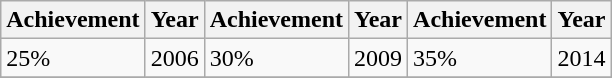<table class=wikitable>
<tr>
<th>Achievement</th>
<th>Year</th>
<th>Achievement</th>
<th>Year</th>
<th>Achievement</th>
<th>Year</th>
</tr>
<tr>
<td>25%</td>
<td>2006</td>
<td>30%</td>
<td>2009</td>
<td>35%</td>
<td>2014</td>
</tr>
<tr>
</tr>
</table>
